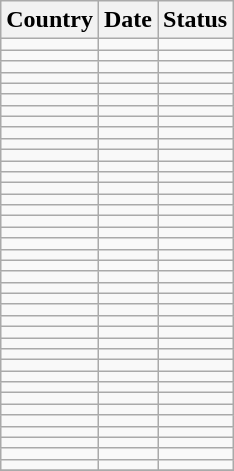<table class = "wikitable sortable">
<tr>
<th>Country</th>
<th>Date</th>
<th>Status</th>
</tr>
<tr>
<td></td>
<td></td>
<td></td>
</tr>
<tr>
<td></td>
<td></td>
<td></td>
</tr>
<tr>
<td></td>
<td></td>
<td></td>
</tr>
<tr>
<td></td>
<td></td>
<td></td>
</tr>
<tr>
<td></td>
<td></td>
<td></td>
</tr>
<tr>
<td></td>
<td></td>
<td></td>
</tr>
<tr>
<td></td>
<td></td>
<td></td>
</tr>
<tr>
<td></td>
<td></td>
<td></td>
</tr>
<tr>
<td></td>
<td></td>
<td></td>
</tr>
<tr>
<td></td>
<td></td>
<td></td>
</tr>
<tr>
<td></td>
<td></td>
<td></td>
</tr>
<tr>
<td></td>
<td></td>
<td></td>
</tr>
<tr>
<td></td>
<td></td>
<td></td>
</tr>
<tr>
<td></td>
<td></td>
<td></td>
</tr>
<tr>
<td></td>
<td></td>
<td></td>
</tr>
<tr>
<td></td>
<td></td>
<td></td>
</tr>
<tr>
<td></td>
<td></td>
<td></td>
</tr>
<tr>
<td></td>
<td></td>
<td></td>
</tr>
<tr>
<td></td>
<td></td>
<td></td>
</tr>
<tr>
<td></td>
<td></td>
<td></td>
</tr>
<tr>
<td></td>
<td></td>
<td></td>
</tr>
<tr>
<td></td>
<td></td>
<td></td>
</tr>
<tr>
<td></td>
<td></td>
<td></td>
</tr>
<tr>
<td></td>
<td></td>
<td></td>
</tr>
<tr>
<td></td>
<td></td>
<td></td>
</tr>
<tr>
<td></td>
<td></td>
<td></td>
</tr>
<tr>
<td></td>
<td></td>
<td></td>
</tr>
<tr>
<td></td>
<td></td>
<td></td>
</tr>
<tr>
<td></td>
<td></td>
<td></td>
</tr>
<tr>
<td></td>
<td></td>
<td></td>
</tr>
<tr>
<td></td>
<td></td>
<td></td>
</tr>
<tr>
<td></td>
<td></td>
<td></td>
</tr>
<tr>
<td></td>
<td></td>
<td></td>
</tr>
<tr>
<td></td>
<td></td>
<td></td>
</tr>
<tr>
<td></td>
<td></td>
<td></td>
</tr>
<tr>
<td></td>
<td></td>
<td></td>
</tr>
<tr>
<td></td>
<td></td>
<td></td>
</tr>
<tr>
<td></td>
<td></td>
<td></td>
</tr>
<tr>
<td></td>
<td></td>
<td></td>
</tr>
<tr>
</tr>
</table>
